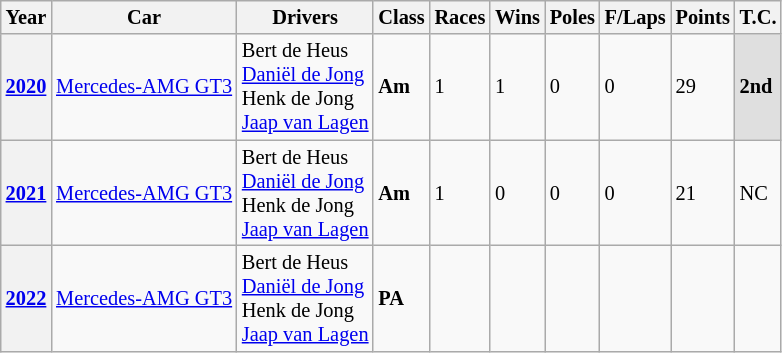<table class="wikitable" style="font-size:85%">
<tr>
<th>Year</th>
<th>Car</th>
<th>Drivers</th>
<th>Class</th>
<th>Races</th>
<th>Wins</th>
<th>Poles</th>
<th>F/Laps</th>
<th>Points</th>
<th>T.C.</th>
</tr>
<tr>
<th><a href='#'>2020</a></th>
<td><a href='#'>Mercedes-AMG GT3</a></td>
<td> Bert de Heus<br> <a href='#'>Daniël de Jong</a><br> Henk de Jong<br> <a href='#'>Jaap van Lagen</a></td>
<td><strong><span>Am</span></strong></td>
<td>1</td>
<td>1</td>
<td>0</td>
<td>0</td>
<td>29</td>
<td style="background:#DFDFDF;"><strong>2nd</strong></td>
</tr>
<tr>
<th><a href='#'>2021</a></th>
<td><a href='#'>Mercedes-AMG GT3</a></td>
<td> Bert de Heus<br> <a href='#'>Daniël de Jong</a><br> Henk de Jong<br> <a href='#'>Jaap van Lagen</a></td>
<td><strong><span>Am</span></strong></td>
<td>1</td>
<td>0</td>
<td>0</td>
<td>0</td>
<td>21</td>
<td>NC</td>
</tr>
<tr>
<th><a href='#'>2022</a></th>
<td><a href='#'>Mercedes-AMG GT3</a></td>
<td> Bert de Heus<br> <a href='#'>Daniël de Jong</a><br> Henk de Jong<br> <a href='#'>Jaap van Lagen</a></td>
<td><strong><span>PA</span></strong></td>
<td></td>
<td></td>
<td></td>
<td></td>
<td></td>
<td></td>
</tr>
</table>
